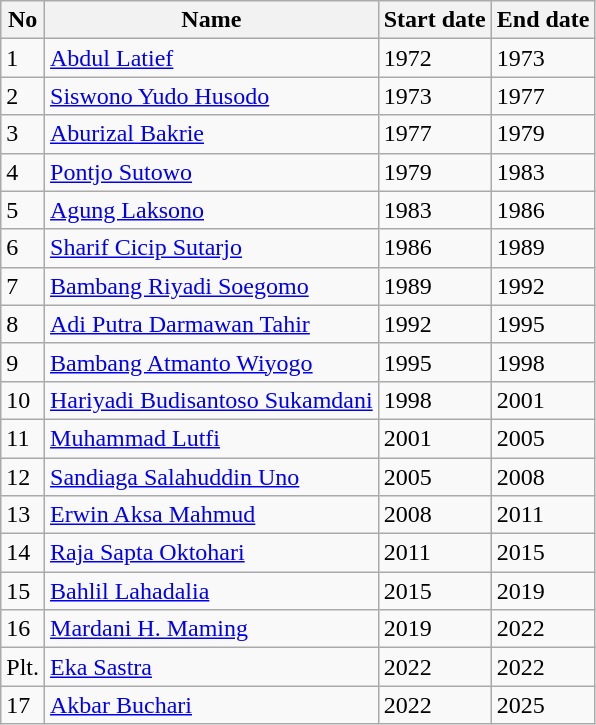<table class="wikitable sortable">
<tr>
<th>No</th>
<th>Name</th>
<th>Start date</th>
<th>End date</th>
</tr>
<tr>
<td>1</td>
<td><a href='#'>Abdul Latief</a></td>
<td>1972</td>
<td>1973</td>
</tr>
<tr>
<td>2</td>
<td><a href='#'>Siswono Yudo Husodo</a></td>
<td>1973</td>
<td>1977</td>
</tr>
<tr>
<td>3</td>
<td><a href='#'>Aburizal Bakrie</a></td>
<td>1977</td>
<td>1979</td>
</tr>
<tr>
<td>4</td>
<td><a href='#'>Pontjo Sutowo</a></td>
<td>1979</td>
<td>1983</td>
</tr>
<tr>
<td>5</td>
<td><a href='#'>Agung Laksono</a></td>
<td>1983</td>
<td>1986</td>
</tr>
<tr>
<td>6</td>
<td><a href='#'>Sharif Cicip Sutarjo</a></td>
<td>1986</td>
<td>1989</td>
</tr>
<tr>
<td>7</td>
<td><a href='#'>Bambang Riyadi Soegomo</a></td>
<td>1989</td>
<td>1992</td>
</tr>
<tr>
<td>8</td>
<td><a href='#'>Adi Putra Darmawan Tahir</a></td>
<td>1992</td>
<td>1995</td>
</tr>
<tr>
<td>9</td>
<td><a href='#'>Bambang Atmanto Wiyogo</a></td>
<td>1995</td>
<td>1998</td>
</tr>
<tr>
<td>10</td>
<td><a href='#'>Hariyadi Budisantoso Sukamdani</a></td>
<td>1998</td>
<td>2001</td>
</tr>
<tr>
<td>11</td>
<td><a href='#'>Muhammad Lutfi</a></td>
<td>2001</td>
<td>2005</td>
</tr>
<tr>
<td>12</td>
<td><a href='#'>Sandiaga Salahuddin Uno</a></td>
<td>2005</td>
<td>2008</td>
</tr>
<tr>
<td>13</td>
<td><a href='#'>Erwin Aksa Mahmud</a></td>
<td>2008</td>
<td>2011</td>
</tr>
<tr>
<td>14</td>
<td><a href='#'>Raja Sapta Oktohari</a></td>
<td>2011</td>
<td>2015</td>
</tr>
<tr>
<td>15</td>
<td><a href='#'>Bahlil Lahadalia</a></td>
<td>2015</td>
<td>2019</td>
</tr>
<tr>
<td>16</td>
<td><a href='#'>Mardani H. Maming</a></td>
<td>2019</td>
<td>2022</td>
</tr>
<tr>
<td>Plt.</td>
<td><a href='#'>Eka Sastra</a></td>
<td>2022</td>
<td>2022</td>
</tr>
<tr>
<td>17</td>
<td><a href='#'>Akbar Buchari</a></td>
<td>2022</td>
<td>2025</td>
</tr>
</table>
